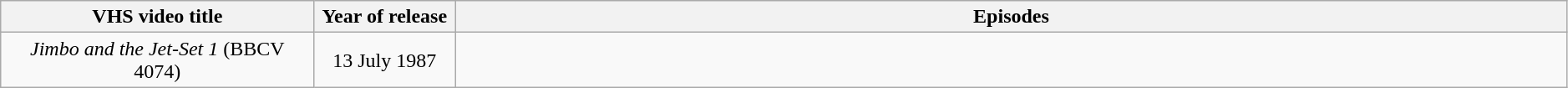<table class="wikitable" width=99%>
<tr>
<th style="width:20%;">VHS video title</th>
<th style="width:9%;">Year of release</th>
<th>Episodes</th>
</tr>
<tr>
<td align="center"><em>Jimbo and the Jet-Set 1</em> (BBCV 4074)</td>
<td align="center">13 July 1987</td>
<td align="center"></td>
</tr>
</table>
